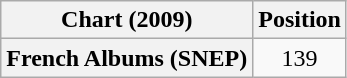<table class="wikitable plainrowheaders" style="text-align:center">
<tr>
<th scope="col">Chart (2009)</th>
<th scope="col">Position</th>
</tr>
<tr>
<th scope="row">French Albums (SNEP)</th>
<td>139</td>
</tr>
</table>
